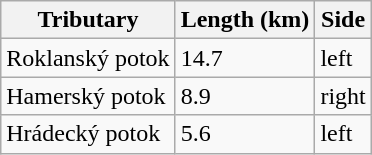<table class="wikitable">
<tr>
<th>Tributary</th>
<th>Length (km)</th>
<th>Side</th>
</tr>
<tr>
<td>Roklanský potok</td>
<td>14.7</td>
<td>left</td>
</tr>
<tr>
<td>Hamerský potok</td>
<td>8.9</td>
<td>right</td>
</tr>
<tr>
<td>Hrádecký potok</td>
<td>5.6</td>
<td>left</td>
</tr>
</table>
